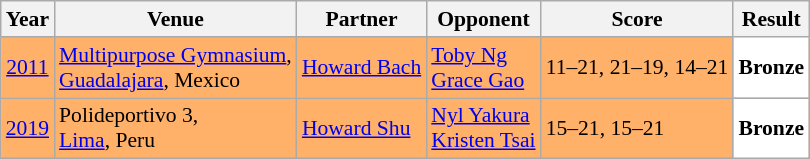<table class="sortable wikitable" style="font-size: 90%;">
<tr>
<th>Year</th>
<th>Venue</th>
<th>Partner</th>
<th>Opponent</th>
<th>Score</th>
<th>Result</th>
</tr>
<tr style="background:#FFB069">
<td align="center"><a href='#'>2011</a></td>
<td align="left"><a href='#'>Multipurpose Gymnasium</a>,<br><a href='#'>Guadalajara</a>, Mexico</td>
<td align="left"> <a href='#'>Howard Bach</a></td>
<td align="left"> <a href='#'>Toby Ng</a><br> <a href='#'>Grace Gao</a></td>
<td align="left">11–21, 21–19, 14–21</td>
<td style="text-align:left; background:white"> <strong>Bronze</strong></td>
</tr>
<tr style="background:#FFB069">
<td align="center"><a href='#'>2019</a></td>
<td align="left">Polideportivo 3,<br><a href='#'>Lima</a>, Peru</td>
<td align="left"> <a href='#'>Howard Shu</a></td>
<td align="left"> <a href='#'>Nyl Yakura</a><br> <a href='#'>Kristen Tsai</a></td>
<td align="left">15–21, 15–21</td>
<td style="text-align:left; background:white"> <strong>Bronze</strong></td>
</tr>
</table>
